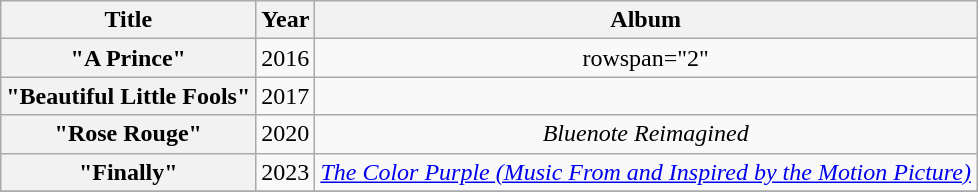<table class="wikitable plainrowheaders" style="text-align:center;">
<tr>
<th scope="col">Title</th>
<th scope="col">Year</th>
<th scope="col">Album</th>
</tr>
<tr>
<th scope="row">"A Prince"<br></th>
<td>2016</td>
<td>rowspan="2" </td>
</tr>
<tr>
<th scope="row">"Beautiful Little Fools"</th>
<td>2017</td>
</tr>
<tr>
<th scope="row">"Rose Rouge"</th>
<td>2020</td>
<td><em>Bluenote Reimagined</em></td>
</tr>
<tr>
<th scope="row">"Finally"</th>
<td>2023</td>
<td><em><a href='#'>The Color Purple (Music From and Inspired by the Motion Picture)</a></em></td>
</tr>
<tr>
</tr>
</table>
